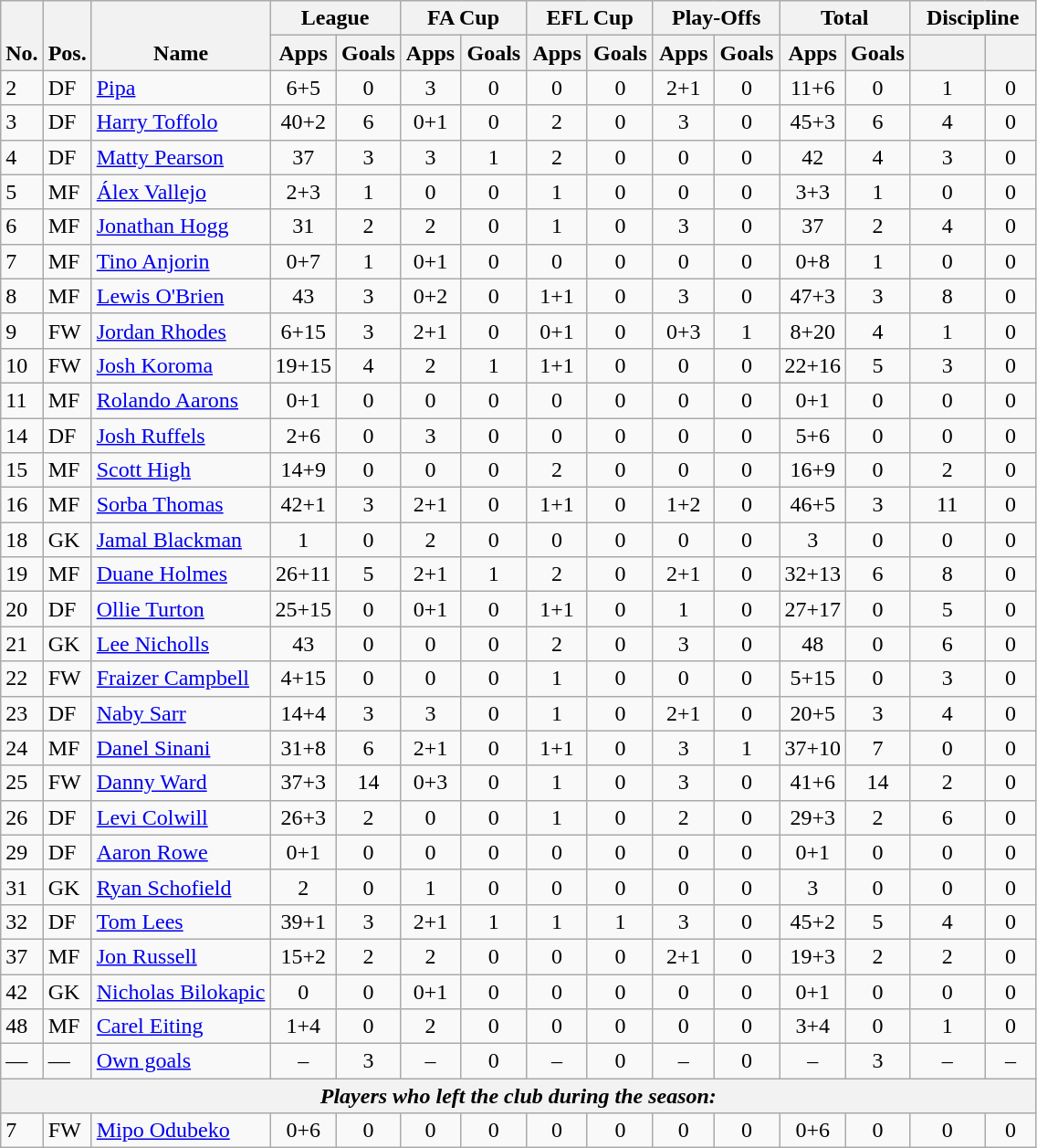<table class="wikitable" style="text-align:center">
<tr>
<th rowspan="2" valign="bottom">No.</th>
<th rowspan="2" valign="bottom">Pos.</th>
<th rowspan="2" valign="bottom">Name</th>
<th colspan="2" width="85">League</th>
<th colspan="2" width="85">FA Cup</th>
<th colspan="2" width="85">EFL Cup</th>
<th colspan="2" width="85">Play-Offs</th>
<th colspan="2" width="85">Total</th>
<th colspan="2" width="85">Discipline</th>
</tr>
<tr>
<th>Apps</th>
<th>Goals</th>
<th>Apps</th>
<th>Goals</th>
<th>Apps</th>
<th>Goals</th>
<th>Apps</th>
<th>Goals</th>
<th>Apps</th>
<th>Goals</th>
<th></th>
<th></th>
</tr>
<tr>
<td align="left">2</td>
<td align="left">DF</td>
<td align="left"> <a href='#'>Pipa</a></td>
<td>6+5</td>
<td>0</td>
<td>3</td>
<td>0</td>
<td>0</td>
<td>0</td>
<td>2+1</td>
<td>0</td>
<td>11+6</td>
<td>0</td>
<td>1</td>
<td>0</td>
</tr>
<tr>
<td align="left">3</td>
<td align="left">DF</td>
<td align="left"> <a href='#'>Harry Toffolo</a></td>
<td>40+2</td>
<td>6</td>
<td>0+1</td>
<td>0</td>
<td>2</td>
<td>0</td>
<td>3</td>
<td>0</td>
<td>45+3</td>
<td>6</td>
<td>4</td>
<td>0</td>
</tr>
<tr>
<td align="left">4</td>
<td align="left">DF</td>
<td align="left"> <a href='#'>Matty Pearson</a></td>
<td>37</td>
<td>3</td>
<td>3</td>
<td>1</td>
<td>2</td>
<td>0</td>
<td>0</td>
<td>0</td>
<td>42</td>
<td>4</td>
<td>3</td>
<td>0</td>
</tr>
<tr>
<td align="left">5</td>
<td align="left">MF</td>
<td align="left"> <a href='#'>Álex Vallejo</a></td>
<td>2+3</td>
<td>1</td>
<td>0</td>
<td>0</td>
<td>1</td>
<td>0</td>
<td>0</td>
<td>0</td>
<td>3+3</td>
<td>1</td>
<td>0</td>
<td>0</td>
</tr>
<tr>
<td align="left">6</td>
<td align="left">MF</td>
<td align="left"> <a href='#'>Jonathan Hogg</a></td>
<td>31</td>
<td>2</td>
<td>2</td>
<td>0</td>
<td>1</td>
<td>0</td>
<td>3</td>
<td>0</td>
<td>37</td>
<td>2</td>
<td>4</td>
<td>0</td>
</tr>
<tr>
<td align="left">7</td>
<td align="left">MF</td>
<td align="left"> <a href='#'>Tino Anjorin</a></td>
<td>0+7</td>
<td>1</td>
<td>0+1</td>
<td>0</td>
<td>0</td>
<td>0</td>
<td>0</td>
<td>0</td>
<td>0+8</td>
<td>1</td>
<td>0</td>
<td>0</td>
</tr>
<tr>
<td align="left">8</td>
<td align="left">MF</td>
<td align="left"> <a href='#'>Lewis O'Brien</a></td>
<td>43</td>
<td>3</td>
<td>0+2</td>
<td>0</td>
<td>1+1</td>
<td>0</td>
<td>3</td>
<td>0</td>
<td>47+3</td>
<td>3</td>
<td>8</td>
<td>0</td>
</tr>
<tr>
<td align="left">9</td>
<td align="left">FW</td>
<td align="left"> <a href='#'>Jordan Rhodes</a></td>
<td>6+15</td>
<td>3</td>
<td>2+1</td>
<td>0</td>
<td>0+1</td>
<td>0</td>
<td>0+3</td>
<td>1</td>
<td>8+20</td>
<td>4</td>
<td>1</td>
<td>0</td>
</tr>
<tr>
<td align="left">10</td>
<td align="left">FW</td>
<td align="left"> <a href='#'>Josh Koroma</a></td>
<td>19+15</td>
<td>4</td>
<td>2</td>
<td>1</td>
<td>1+1</td>
<td>0</td>
<td>0</td>
<td>0</td>
<td>22+16</td>
<td>5</td>
<td>3</td>
<td>0</td>
</tr>
<tr>
<td align="left">11</td>
<td align="left">MF</td>
<td align="left"> <a href='#'>Rolando Aarons</a></td>
<td>0+1</td>
<td>0</td>
<td>0</td>
<td>0</td>
<td>0</td>
<td>0</td>
<td>0</td>
<td>0</td>
<td>0+1</td>
<td>0</td>
<td>0</td>
<td>0</td>
</tr>
<tr>
<td align="left">14</td>
<td align="left">DF</td>
<td align="left"> <a href='#'>Josh Ruffels</a></td>
<td>2+6</td>
<td>0</td>
<td>3</td>
<td>0</td>
<td>0</td>
<td>0</td>
<td>0</td>
<td>0</td>
<td>5+6</td>
<td>0</td>
<td>0</td>
<td>0</td>
</tr>
<tr>
<td align="left">15</td>
<td align="left">MF</td>
<td align="left"> <a href='#'>Scott High</a></td>
<td>14+9</td>
<td>0</td>
<td>0</td>
<td>0</td>
<td>2</td>
<td>0</td>
<td>0</td>
<td>0</td>
<td>16+9</td>
<td>0</td>
<td>2</td>
<td>0</td>
</tr>
<tr>
<td align="left">16</td>
<td align="left">MF</td>
<td align="left"> <a href='#'>Sorba Thomas</a></td>
<td>42+1</td>
<td>3</td>
<td>2+1</td>
<td>0</td>
<td>1+1</td>
<td>0</td>
<td>1+2</td>
<td>0</td>
<td>46+5</td>
<td>3</td>
<td>11</td>
<td>0</td>
</tr>
<tr>
<td align="left">18</td>
<td align="left">GK</td>
<td align="left"> <a href='#'>Jamal Blackman</a></td>
<td>1</td>
<td>0</td>
<td>2</td>
<td>0</td>
<td>0</td>
<td>0</td>
<td>0</td>
<td>0</td>
<td>3</td>
<td>0</td>
<td>0</td>
<td>0</td>
</tr>
<tr>
<td align="left">19</td>
<td align="left">MF</td>
<td align="left"> <a href='#'>Duane Holmes</a></td>
<td>26+11</td>
<td>5</td>
<td>2+1</td>
<td>1</td>
<td>2</td>
<td>0</td>
<td>2+1</td>
<td>0</td>
<td>32+13</td>
<td>6</td>
<td>8</td>
<td>0</td>
</tr>
<tr>
<td align="left">20</td>
<td align="left">DF</td>
<td align="left"> <a href='#'>Ollie Turton</a></td>
<td>25+15</td>
<td>0</td>
<td>0+1</td>
<td>0</td>
<td>1+1</td>
<td>0</td>
<td>1</td>
<td>0</td>
<td>27+17</td>
<td>0</td>
<td>5</td>
<td>0</td>
</tr>
<tr>
<td align="left">21</td>
<td align="left">GK</td>
<td align="left"> <a href='#'>Lee Nicholls</a></td>
<td>43</td>
<td>0</td>
<td>0</td>
<td>0</td>
<td>2</td>
<td>0</td>
<td>3</td>
<td>0</td>
<td>48</td>
<td>0</td>
<td>6</td>
<td>0</td>
</tr>
<tr>
<td align="left">22</td>
<td align="left">FW</td>
<td align="left"> <a href='#'>Fraizer Campbell</a></td>
<td>4+15</td>
<td>0</td>
<td>0</td>
<td>0</td>
<td>1</td>
<td>0</td>
<td>0</td>
<td>0</td>
<td>5+15</td>
<td>0</td>
<td>3</td>
<td>0</td>
</tr>
<tr>
<td align="left">23</td>
<td align="left">DF</td>
<td align="left"> <a href='#'>Naby Sarr</a></td>
<td>14+4</td>
<td>3</td>
<td>3</td>
<td>0</td>
<td>1</td>
<td>0</td>
<td>2+1</td>
<td>0</td>
<td>20+5</td>
<td>3</td>
<td>4</td>
<td>0</td>
</tr>
<tr>
<td align="left">24</td>
<td align="left">MF</td>
<td align="left"> <a href='#'>Danel Sinani</a></td>
<td>31+8</td>
<td>6</td>
<td>2+1</td>
<td>0</td>
<td>1+1</td>
<td>0</td>
<td>3</td>
<td>1</td>
<td>37+10</td>
<td>7</td>
<td>0</td>
<td>0</td>
</tr>
<tr>
<td align="left">25</td>
<td align="left">FW</td>
<td align="left"> <a href='#'>Danny Ward</a></td>
<td>37+3</td>
<td>14</td>
<td>0+3</td>
<td>0</td>
<td>1</td>
<td>0</td>
<td>3</td>
<td>0</td>
<td>41+6</td>
<td>14</td>
<td>2</td>
<td>0</td>
</tr>
<tr>
<td align="left">26</td>
<td align="left">DF</td>
<td align="left"> <a href='#'>Levi Colwill</a></td>
<td>26+3</td>
<td>2</td>
<td>0</td>
<td>0</td>
<td>1</td>
<td>0</td>
<td>2</td>
<td>0</td>
<td>29+3</td>
<td>2</td>
<td>6</td>
<td>0</td>
</tr>
<tr>
<td align="left">29</td>
<td align="left">DF</td>
<td align="left"> <a href='#'>Aaron Rowe</a></td>
<td>0+1</td>
<td>0</td>
<td>0</td>
<td>0</td>
<td>0</td>
<td>0</td>
<td>0</td>
<td>0</td>
<td>0+1</td>
<td>0</td>
<td>0</td>
<td>0</td>
</tr>
<tr>
<td align="left">31</td>
<td align="left">GK</td>
<td align="left"> <a href='#'>Ryan Schofield</a></td>
<td>2</td>
<td>0</td>
<td>1</td>
<td>0</td>
<td>0</td>
<td>0</td>
<td>0</td>
<td>0</td>
<td>3</td>
<td>0</td>
<td>0</td>
<td>0</td>
</tr>
<tr>
<td align="left">32</td>
<td align="left">DF</td>
<td align="left"> <a href='#'>Tom Lees</a></td>
<td>39+1</td>
<td>3</td>
<td>2+1</td>
<td>1</td>
<td>1</td>
<td>1</td>
<td>3</td>
<td>0</td>
<td>45+2</td>
<td>5</td>
<td>4</td>
<td>0</td>
</tr>
<tr>
<td align="left">37</td>
<td align="left">MF</td>
<td align="left"> <a href='#'>Jon Russell</a></td>
<td>15+2</td>
<td>2</td>
<td>2</td>
<td>0</td>
<td>0</td>
<td>0</td>
<td>2+1</td>
<td>0</td>
<td>19+3</td>
<td>2</td>
<td>2</td>
<td>0</td>
</tr>
<tr>
<td align="left">42</td>
<td align="left">GK</td>
<td align="left"> <a href='#'>Nicholas Bilokapic</a></td>
<td>0</td>
<td>0</td>
<td>0+1</td>
<td>0</td>
<td>0</td>
<td>0</td>
<td>0</td>
<td>0</td>
<td>0+1</td>
<td>0</td>
<td>0</td>
<td>0</td>
</tr>
<tr>
<td align="left">48</td>
<td align="left">MF</td>
<td align="left"> <a href='#'>Carel Eiting</a></td>
<td>1+4</td>
<td>0</td>
<td>2</td>
<td>0</td>
<td>0</td>
<td>0</td>
<td>0</td>
<td>0</td>
<td>3+4</td>
<td>0</td>
<td>1</td>
<td>0</td>
</tr>
<tr>
<td align="left">—</td>
<td align="left">—</td>
<td align="left"><a href='#'>Own goals</a></td>
<td>–</td>
<td>3</td>
<td>–</td>
<td>0</td>
<td>–</td>
<td>0</td>
<td>–</td>
<td>0</td>
<td>–</td>
<td>3</td>
<td>–</td>
<td>–</td>
</tr>
<tr>
<th colspan=15><em>Players who left the club during the season:</em></th>
</tr>
<tr>
<td align="left">7</td>
<td align="left">FW</td>
<td align="left"> <a href='#'>Mipo Odubeko</a></td>
<td>0+6</td>
<td>0</td>
<td>0</td>
<td>0</td>
<td>0</td>
<td>0</td>
<td>0</td>
<td>0</td>
<td>0+6</td>
<td>0</td>
<td>0</td>
<td>0</td>
</tr>
</table>
